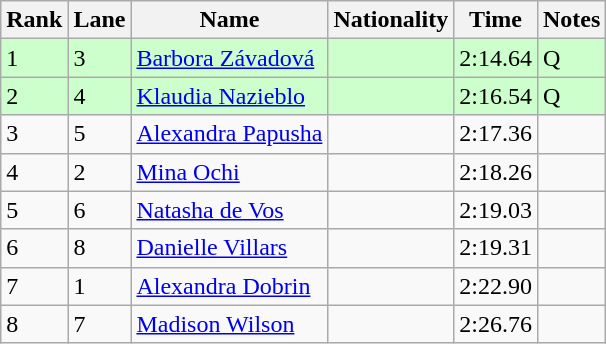<table class="wikitable">
<tr>
<th>Rank</th>
<th>Lane</th>
<th>Name</th>
<th>Nationality</th>
<th>Time</th>
<th>Notes</th>
</tr>
<tr bgcolor=ccffcc>
<td>1</td>
<td>3</td>
<td><a href='#'>Barbora Závadová</a></td>
<td></td>
<td>2:14.64</td>
<td>Q</td>
</tr>
<tr bgcolor=ccffcc>
<td>2</td>
<td>4</td>
<td><a href='#'>Klaudia Nazieblo</a></td>
<td></td>
<td>2:16.54</td>
<td>Q</td>
</tr>
<tr>
<td>3</td>
<td>5</td>
<td><a href='#'>Alexandra Papusha</a></td>
<td></td>
<td>2:17.36</td>
<td></td>
</tr>
<tr>
<td>4</td>
<td>2</td>
<td><a href='#'>Mina Ochi</a></td>
<td></td>
<td>2:18.26</td>
<td></td>
</tr>
<tr>
<td>5</td>
<td>6</td>
<td><a href='#'>Natasha de Vos</a></td>
<td></td>
<td>2:19.03</td>
<td></td>
</tr>
<tr>
<td>6</td>
<td>8</td>
<td><a href='#'>Danielle Villars</a></td>
<td></td>
<td>2:19.31</td>
<td></td>
</tr>
<tr>
<td>7</td>
<td>1</td>
<td><a href='#'>Alexandra Dobrin</a></td>
<td></td>
<td>2:22.90</td>
<td></td>
</tr>
<tr>
<td>8</td>
<td>7</td>
<td><a href='#'>Madison Wilson</a></td>
<td></td>
<td>2:26.76</td>
<td></td>
</tr>
</table>
